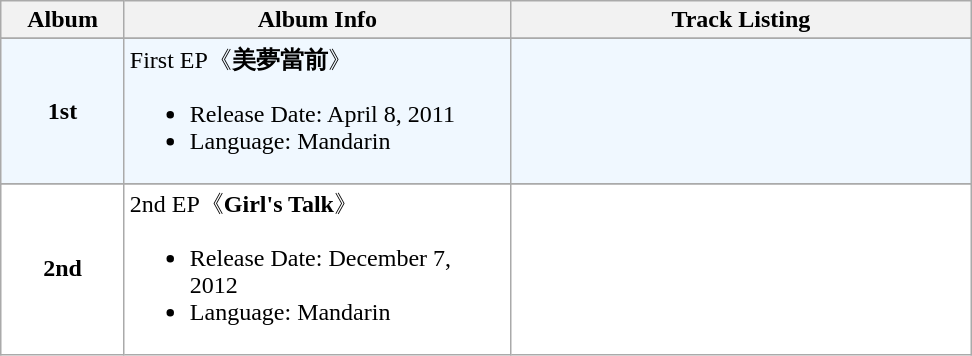<table class="wikitable">
<tr>
<th align="left" width="75px">Album</th>
<th align="left" width="250px">Album Info</th>
<th align="left" width="300px">Track Listing</th>
</tr>
<tr>
</tr>
<tr bgcolor="#F0F8FF">
<td align="center"><strong>1st</strong></td>
<td align="left">First EP《<strong>美夢當前</strong>》<br><ul><li>Release Date: April 8, 2011</li><li>Language: Mandarin</li></ul></td>
<td align="left" style="font-size: 85%;"><br></td>
</tr>
<tr>
</tr>
<tr bgcolor="#FFFFFF">
<td align="center"><strong>2nd</strong></td>
<td align="left">2nd EP《<strong>Girl's Talk</strong>》<br><ul><li>Release Date: December 7, 2012</li><li>Language: Mandarin</li></ul></td>
<td align="left" style="font-size: 85%;"><br></td>
</tr>
</table>
